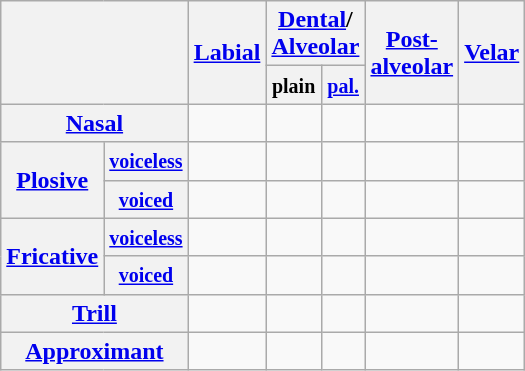<table class="wikitable" style="text-align:center">
<tr>
<th colspan="2" rowspan="2"></th>
<th colspan="1" rowspan="2"><a href='#'>Labial</a></th>
<th colspan="2"><a href='#'>Dental</a>/<br><a href='#'>Alveolar</a></th>
<th colspan="1" rowspan="2"><a href='#'>Post-<br>alveolar</a></th>
<th colspan="1" rowspan="2"><a href='#'>Velar</a></th>
</tr>
<tr>
<th><small>plain</small></th>
<th><small><a href='#'>pal.</a></small></th>
</tr>
<tr>
<th colspan="2"><a href='#'>Nasal</a></th>
<td></td>
<td></td>
<td></td>
<td></td>
<td></td>
</tr>
<tr>
<th rowspan="2"><a href='#'>Plosive</a></th>
<th><small><a href='#'>voiceless</a></small></th>
<td></td>
<td></td>
<td></td>
<td></td>
<td></td>
</tr>
<tr>
<th><small><a href='#'>voiced</a></small></th>
<td></td>
<td></td>
<td></td>
<td></td>
<td></td>
</tr>
<tr>
<th rowspan="2"><a href='#'>Fricative</a></th>
<th><a href='#'><small>voiceless</small></a></th>
<td></td>
<td></td>
<td></td>
<td></td>
<td></td>
</tr>
<tr>
<th><a href='#'><small>voiced</small></a></th>
<td></td>
<td></td>
<td></td>
<td></td>
<td></td>
</tr>
<tr>
<th colspan="2"><a href='#'>Trill</a></th>
<td></td>
<td></td>
<td></td>
<td></td>
<td></td>
</tr>
<tr>
<th colspan="2"><a href='#'>Approximant</a></th>
<td></td>
<td></td>
<td></td>
<td></td>
<td></td>
</tr>
</table>
